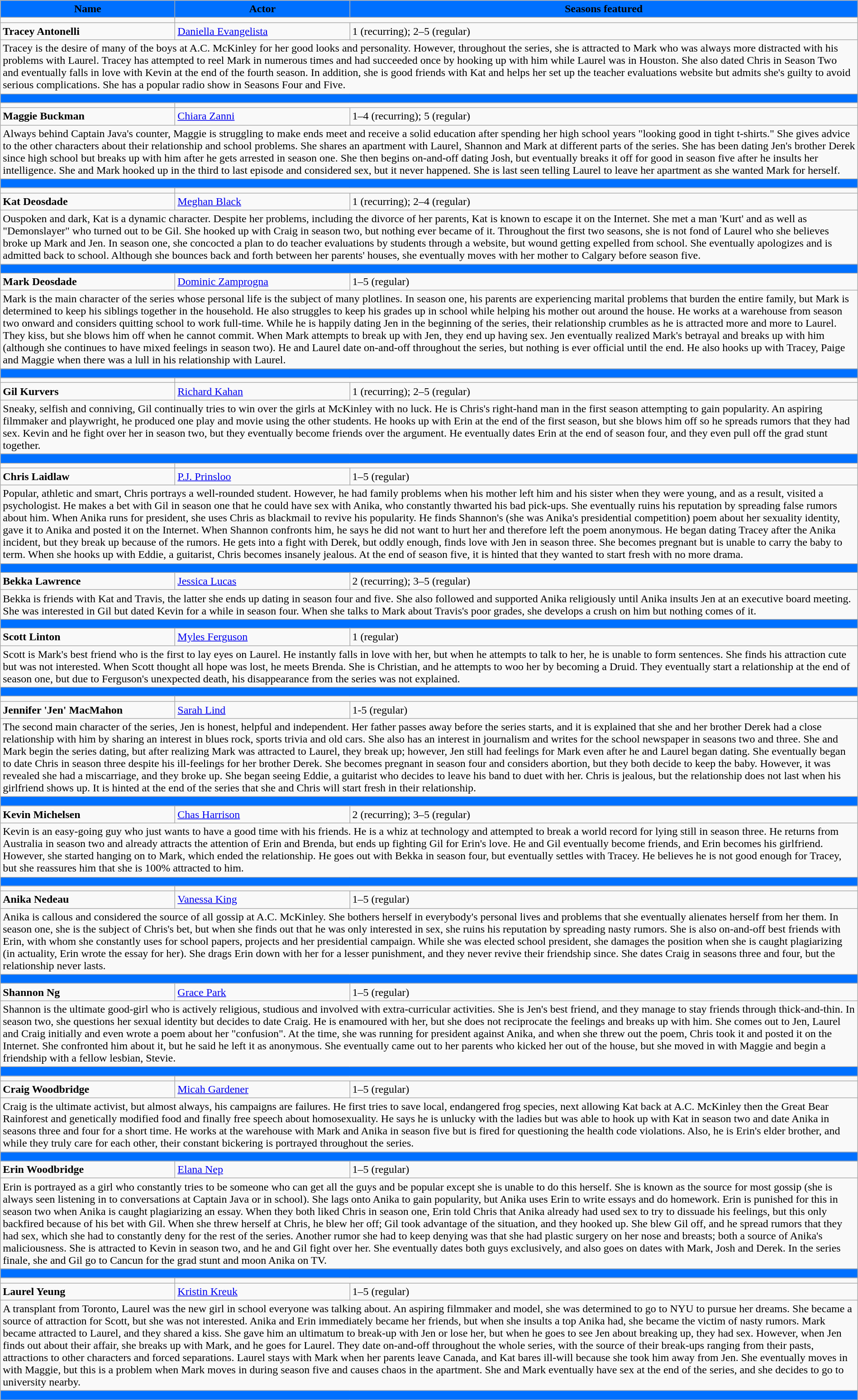<table class="wikitable" style="margin:auto;">
<tr>
<th style="background-color: #0070FF; width:250px">Name</th>
<th style="background-color: #0070FF; width:250px">Actor</th>
<th style="background-color: #0070FF;">Seasons featured</th>
</tr>
<tr>
<td></td>
</tr>
<tr>
<td><strong>Tracey Antonelli</strong></td>
<td><a href='#'>Daniella Evangelista</a></td>
<td>1 (recurring); 2–5 (regular)</td>
</tr>
<tr>
<td colspan="3">Tracey is the desire of many of the boys at A.C. McKinley for her good looks and personality. However, throughout the series, she is attracted to Mark who was always more distracted with his problems with Laurel. Tracey has attempted to reel Mark in numerous times and had succeeded once by hooking up with him while Laurel was in Houston. She also dated Chris in Season Two and eventually falls in love with Kevin at the end of the fourth season. In addition, she is good friends with Kat and helps her set up the teacher evaluations website but admits she's guilty to avoid serious complications. She has a popular radio show in Seasons Four and Five.</td>
</tr>
<tr>
<td colspan="3" height="6" bgcolor="#0070FF"></td>
</tr>
<tr>
<td></td>
</tr>
<tr>
<td><strong>Maggie Buckman</strong></td>
<td><a href='#'>Chiara Zanni</a></td>
<td>1–4 (recurring); 5 (regular)</td>
</tr>
<tr>
<td colspan="3">Always behind Captain Java's counter, Maggie is struggling to make ends meet and receive a solid education after spending her high school years "looking good in tight t-shirts." She gives advice to the other characters about their relationship and school problems. She shares an apartment with Laurel, Shannon and Mark at different parts of the series. She has been dating Jen's brother Derek since high school but breaks up with him after he gets arrested in season one. She then begins on-and-off dating Josh, but eventually breaks it off for good in season five after he insults her intelligence. She and Mark hooked up in the third to last episode and considered sex, but it never happened. She is last seen telling Laurel to leave her apartment as she wanted Mark for herself.</td>
</tr>
<tr>
<td colspan="3" height="6" bgcolor="#0070FF"></td>
</tr>
<tr>
<td></td>
</tr>
<tr>
<td><strong>Kat Deosdade</strong></td>
<td><a href='#'>Meghan Black</a></td>
<td>1 (recurring); 2–4 (regular)</td>
</tr>
<tr>
<td colspan="3">Ouspoken and dark, Kat is a dynamic character. Despite her problems, including the divorce of her parents, Kat is known to escape it on the Internet. She met a man 'Kurt' and as well as "Demonslayer" who turned out to be Gil. She hooked up with Craig in season two, but nothing ever became of it. Throughout the first two seasons, she is not fond of Laurel who she believes broke up Mark and Jen. In season one, she concocted a plan to do teacher evaluations by students through a website, but wound getting expelled from school. She eventually apologizes and is admitted back to school. Although she bounces back and forth between her parents' houses, she eventually moves with her mother to Calgary before season five.</td>
</tr>
<tr>
<td colspan="3" height="6" bgcolor="#0070FF"></td>
</tr>
<tr>
<td><strong>Mark Deosdade</strong></td>
<td><a href='#'>Dominic Zamprogna</a></td>
<td>1–5 (regular)</td>
</tr>
<tr>
<td colspan="3">Mark is the main character of the series whose personal life is the subject of many plotlines. In season one, his parents are experiencing marital problems that burden the entire family, but Mark is determined to keep his siblings together in the household. He also struggles to keep his grades up in school while helping his mother out around the house. He works at a warehouse from season two onward and considers quitting school to work full-time. While he is happily dating Jen in the beginning of the series, their relationship crumbles as he is attracted more and more to Laurel. They kiss, but she blows him off when he cannot commit. When Mark attempts to break up with Jen, they end up having sex. Jen eventually realized Mark's betrayal and breaks up with him (although she continues to have mixed feelings in season two). He and Laurel date on-and-off throughout the series, but nothing is ever official until the end. He also hooks up with Tracey, Paige and Maggie when there was a lull in his relationship with Laurel.</td>
</tr>
<tr>
<td colspan="3" height="6" bgcolor="#0070FF"></td>
</tr>
<tr>
<td></td>
</tr>
<tr>
<td><strong>Gil Kurvers</strong></td>
<td><a href='#'>Richard Kahan</a></td>
<td>1 (recurring); 2–5 (regular)</td>
</tr>
<tr>
<td colspan="3">Sneaky, selfish and conniving, Gil continually tries to win over the girls at McKinley with no luck. He is Chris's right-hand man in the first season attempting to gain popularity. An aspiring filmmaker and playwright, he produced one play and movie using the other students. He hooks up with Erin at the end of the first season, but she blows him off so he spreads rumors that they had sex. Kevin and he fight over her in season two, but they eventually become friends over the argument. He eventually dates Erin at the end of season four, and they even pull off the grad stunt together.</td>
</tr>
<tr>
<td colspan="3" height="6" bgcolor="#0070FF"></td>
</tr>
<tr>
<td></td>
</tr>
<tr>
<td><strong>Chris Laidlaw</strong></td>
<td><a href='#'>P.J. Prinsloo</a></td>
<td>1–5 (regular)</td>
</tr>
<tr>
<td colspan="3">Popular, athletic and smart, Chris portrays a well-rounded student. However, he had family problems when his mother left him and his sister when they were young, and as a result, visited a psychologist. He makes a bet with Gil in season one that he could have sex with Anika, who constantly thwarted his bad pick-ups. She eventually ruins his reputation by spreading false rumors about him. When Anika runs for president, she uses Chris as blackmail to revive his popularity. He finds Shannon's (she was Anika's presidential competition) poem about her sexuality identity, gave it to Anika and posted it on the Internet. When Shannon confronts him, he says he did not want to hurt her and therefore left the poem anonymous. He began dating Tracey after the Anika incident, but they break up because of the rumors. He gets into a fight with Derek, but oddly enough, finds love with Jen in season three. She becomes pregnant but is unable to carry the baby to term. When she hooks up with Eddie, a guitarist, Chris becomes insanely jealous. At the end of season five, it is hinted that they wanted to start fresh with no more drama.</td>
</tr>
<tr>
<td colspan="3" height="6" bgcolor="#0070FF"></td>
</tr>
<tr>
<td><strong>Bekka Lawrence</strong></td>
<td><a href='#'>Jessica Lucas</a></td>
<td>2 (recurring); 3–5 (regular)</td>
</tr>
<tr>
<td colspan="3">Bekka is friends with Kat and Travis, the latter she ends up dating in season four and five. She also followed and supported Anika religiously until Anika insults Jen at an executive board meeting. She was interested in Gil but dated Kevin for a while in season four. When she talks to Mark about Travis's poor grades, she develops a crush on him but nothing comes of it.</td>
</tr>
<tr>
<td colspan="3" height="6" bgcolor="#0070FF"></td>
</tr>
<tr>
<td><strong>Scott Linton</strong></td>
<td><a href='#'>Myles Ferguson</a></td>
<td>1 (regular)</td>
</tr>
<tr>
<td colspan="3">Scott is Mark's best friend who is the first to lay eyes on Laurel. He instantly falls in love with her, but when he attempts to talk to her, he is unable to form sentences. She finds his attraction cute but was not interested. When Scott thought all hope was lost, he meets Brenda. She is Christian, and he attempts to woo her by becoming a Druid. They eventually start a relationship at the end of season one, but due to Ferguson's unexpected death, his disappearance from the series was not explained.</td>
</tr>
<tr>
<td colspan="3" height="6" bgcolor="#0070FF"></td>
</tr>
<tr>
<td></td>
</tr>
<tr>
<td><strong>Jennifer 'Jen' MacMahon</strong></td>
<td><a href='#'>Sarah Lind</a></td>
<td>1-5 (regular)</td>
</tr>
<tr>
<td colspan="3">The second main character of the series, Jen is honest, helpful and independent. Her father passes away before the series starts, and it is explained that she and her brother Derek had a close relationship with him by sharing an interest in blues rock, sports trivia and old cars. She also has an interest in journalism and writes for the school newspaper in seasons two and three. She and Mark begin the series dating, but after realizing Mark was attracted to Laurel, they break up; however, Jen still had feelings for Mark even after he and Laurel began dating. She eventually began to date Chris in season three despite his ill-feelings for her brother Derek. She becomes pregnant in season four and considers abortion, but they both decide to keep the baby. However, it was revealed she had a miscarriage, and they broke up. She began seeing Eddie, a guitarist who decides to leave his band to duet with her. Chris is jealous, but the relationship does not last when his girlfriend shows up. It is hinted at the end of the series that she and Chris will start fresh in their relationship.</td>
</tr>
<tr>
<td colspan="3" height="6" bgcolor="#0070FF"></td>
</tr>
<tr>
<td><strong>Kevin Michelsen</strong></td>
<td><a href='#'>Chas Harrison</a></td>
<td>2 (recurring); 3–5 (regular)</td>
</tr>
<tr>
<td colspan="3">Kevin is an easy-going guy who just wants to have a good time with his friends. He is a whiz at technology and attempted to break a world record for lying still in season three. He returns from Australia in season two and already attracts the attention of Erin and Brenda, but ends up fighting Gil for Erin's love. He and Gil eventually become friends, and Erin becomes his girlfriend. However, she started hanging on to Mark, which ended the relationship. He goes out with Bekka in season four, but eventually settles with Tracey. He believes he is not good enough for Tracey, but she reassures him that she is 100% attracted to him.</td>
</tr>
<tr>
<td colspan="3" height="6" bgcolor="#0070FF"></td>
</tr>
<tr>
<td></td>
</tr>
<tr>
<td><strong>Anika Nedeau</strong></td>
<td><a href='#'>Vanessa King</a></td>
<td>1–5 (regular)</td>
</tr>
<tr>
<td colspan="3">Anika is callous and considered the source of all gossip at A.C. McKinley. She bothers herself in everybody's personal lives and problems that she eventually alienates herself from her them. In season one, she is the subject of Chris's bet, but when she finds out that he was only interested in sex, she ruins his reputation by spreading nasty rumors. She is also on-and-off best friends with Erin, with whom she constantly uses for school papers, projects and her presidential campaign. While she was elected school president, she damages the position when she is caught plagiarizing (in actuality, Erin wrote the essay for her). She drags Erin down with her for a lesser punishment, and they never revive their friendship since. She dates Craig in seasons three and four, but the relationship never lasts.</td>
</tr>
<tr>
<td colspan="3" height="6" bgcolor="#0070FF"></td>
</tr>
<tr>
<td><strong>Shannon Ng</strong></td>
<td><a href='#'>Grace Park</a></td>
<td>1–5 (regular)</td>
</tr>
<tr>
<td colspan="3">Shannon is the ultimate good-girl who is actively religious, studious and involved with extra-curricular activities. She is Jen's best friend, and they manage to stay friends through thick-and-thin. In season two, she questions her sexual identity but decides to date Craig. He is enamoured with her, but she does not reciprocate the feelings and breaks up with him. She comes out to Jen, Laurel and Craig initially and even wrote a poem about her "confusion". At the time, she was running for president against Anika, and when she threw out the poem, Chris took it and posted it on the Internet. She confronted him about it, but he said he left it as anonymous. She eventually came out to her parents who kicked her out of the house, but she moved in with Maggie and begin a friendship with a fellow lesbian, Stevie.</td>
</tr>
<tr>
<td colspan="3" height="6" bgcolor="#0070FF"></td>
</tr>
<tr>
<td></td>
</tr>
<tr>
<td><strong>Craig Woodbridge</strong></td>
<td><a href='#'>Micah Gardener</a></td>
<td>1–5 (regular)</td>
</tr>
<tr>
<td colspan="3">Craig is the ultimate activist, but almost always, his campaigns are failures. He first tries to save local, endangered frog species, next allowing Kat back at A.C. McKinley then the Great Bear Rainforest and genetically modified food and finally free speech about homosexuality. He says he is unlucky with the ladies but was able to hook up with Kat in season two and date Anika in seasons three and four for a short time. He works at the warehouse with Mark and Anika in season five but is fired for questioning the health code violations. Also, he is Erin's elder brother, and while they truly care for each other, their constant bickering is portrayed throughout the series.</td>
</tr>
<tr>
<td colspan="3" height="6" bgcolor="#0070FF"></td>
</tr>
<tr>
<td><strong>Erin Woodbridge</strong></td>
<td><a href='#'>Elana Nep</a></td>
<td>1–5 (regular)</td>
</tr>
<tr>
<td colspan="3">Erin is portrayed as a girl who constantly tries to be someone who can get all the guys and be popular except she is unable to do this herself. She is known as the source for most gossip (she is always seen listening in to conversations at Captain Java or in school). She lags onto Anika to gain popularity, but Anika uses Erin to write essays and do homework. Erin is punished for this in season two when Anika is caught plagiarizing an essay. When they both liked Chris in season one, Erin told Chris that Anika already had used sex to try to dissuade his feelings, but this only backfired because of his bet with Gil. When she threw herself at Chris, he blew her off; Gil took advantage of the situation, and they hooked up. She blew Gil off, and he spread rumors that they had sex, which she had to constantly deny for the rest of the series. Another rumor she had to keep denying was that she had plastic surgery on her nose and breasts; both a source of Anika's maliciousness. She is attracted to Kevin in season two, and he and Gil fight over her. She eventually dates both guys exclusively, and also goes on dates with Mark, Josh and Derek. In the series finale, she and Gil go to Cancun for the grad stunt and moon Anika on TV.</td>
</tr>
<tr>
<td colspan="3" height="6" bgcolor="#0070FF"></td>
</tr>
<tr>
<td></td>
</tr>
<tr>
<td><strong>Laurel Yeung</strong></td>
<td><a href='#'>Kristin Kreuk</a></td>
<td>1–5 (regular)</td>
</tr>
<tr>
<td colspan="3">A transplant from Toronto, Laurel was the new girl in school everyone was talking about. An aspiring filmmaker and model, she was determined to go to NYU to pursue her dreams. She became a source of attraction for Scott, but she was not interested. Anika and Erin immediately became her friends, but when she insults a top Anika had, she became the victim of nasty rumors. Mark became attracted to Laurel, and they shared a kiss. She gave him an ultimatum to break-up with Jen or lose her, but when he goes to see Jen about breaking up, they had sex. However, when Jen finds out about their affair, she breaks up with Mark, and he goes for Laurel. They date on-and-off throughout the whole series, with the source of their break-ups ranging from their pasts, attractions to other characters and forced separations. Laurel stays with Mark when her parents leave Canada, and Kat bares ill-will because she took him away from Jen. She eventually moves in with Maggie, but this is a problem when Mark moves in during season five and causes chaos in the apartment. She and Mark eventually have sex at the end of the series, and she decides to go to university nearby.</td>
</tr>
<tr>
<td colspan="3" height="6" bgcolor="#0070FF"></td>
</tr>
</table>
